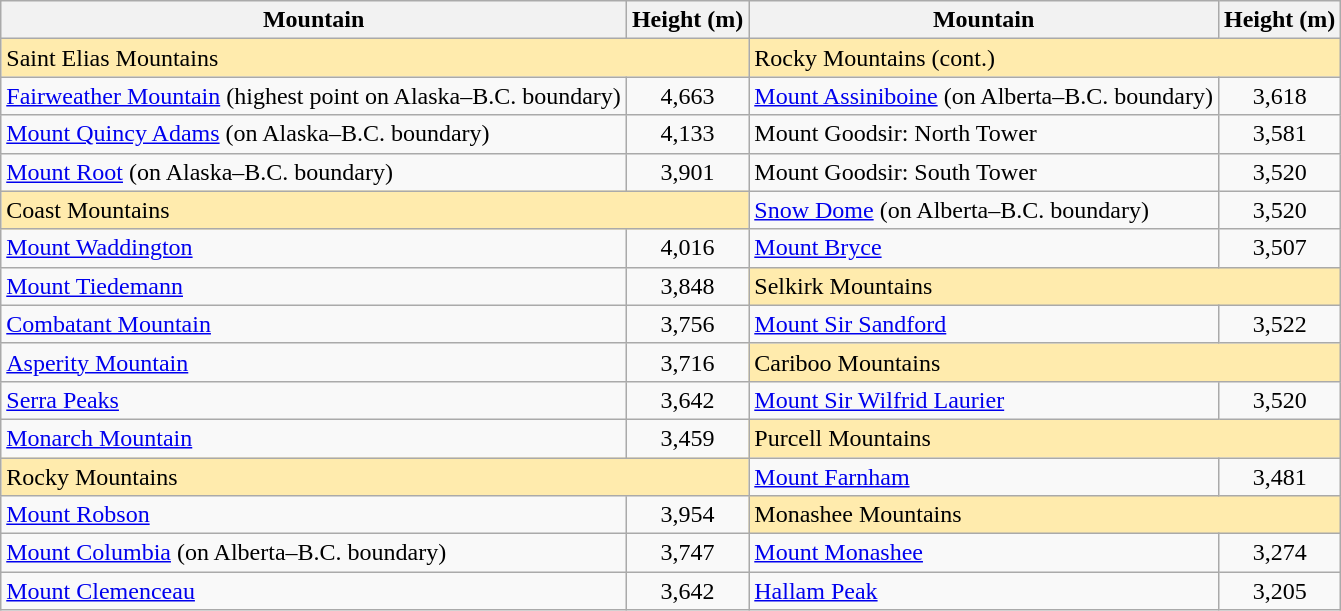<table class="wikitable">
<tr>
<th>Mountain</th>
<th>Height (m)</th>
<th>Mountain</th>
<th>Height (m)</th>
</tr>
<tr style="background:#ffebad;">
<td colspan="2">Saint Elias Mountains</td>
<td colspan="2">Rocky Mountains (cont.)</td>
</tr>
<tr>
<td><a href='#'>Fairweather Mountain</a> (highest point on Alaska–B.C. boundary)</td>
<td style="text-align: center">4,663</td>
<td><a href='#'>Mount Assiniboine</a> (on Alberta–B.C. boundary)</td>
<td style="text-align: center">3,618</td>
</tr>
<tr>
<td><a href='#'>Mount Quincy Adams</a> (on Alaska–B.C. boundary)</td>
<td style="text-align: center">4,133</td>
<td>Mount Goodsir: North Tower</td>
<td style="text-align: center">3,581</td>
</tr>
<tr>
<td><a href='#'>Mount Root</a> (on Alaska–B.C. boundary)</td>
<td style="text-align: center">3,901</td>
<td>Mount Goodsir: South Tower</td>
<td style="text-align: center">3,520</td>
</tr>
<tr>
<td style="background:#ffebad;" colspan="2">Coast Mountains</td>
<td><a href='#'>Snow Dome</a> (on Alberta–B.C. boundary)</td>
<td style="text-align: center">3,520</td>
</tr>
<tr>
<td><a href='#'>Mount Waddington</a></td>
<td style="text-align: center">4,016</td>
<td><a href='#'>Mount Bryce</a></td>
<td style="text-align: center">3,507</td>
</tr>
<tr>
<td><a href='#'>Mount Tiedemann</a></td>
<td style="text-align: center">3,848</td>
<td style="background:#ffebad;" colspan="2">Selkirk Mountains</td>
</tr>
<tr>
<td><a href='#'>Combatant Mountain</a></td>
<td style="text-align: center">3,756</td>
<td><a href='#'>Mount Sir Sandford</a></td>
<td style="text-align: center">3,522</td>
</tr>
<tr>
<td><a href='#'>Asperity Mountain</a></td>
<td style="text-align: center">3,716</td>
<td style="background:#ffebad;" colspan="2">Cariboo Mountains</td>
</tr>
<tr>
<td><a href='#'>Serra Peaks</a></td>
<td style="text-align: center">3,642</td>
<td><a href='#'>Mount Sir Wilfrid Laurier</a></td>
<td style="text-align: center">3,520</td>
</tr>
<tr>
<td><a href='#'>Monarch Mountain</a></td>
<td style="text-align: center">3,459</td>
<td style="background:#ffebad;" colspan="2">Purcell Mountains</td>
</tr>
<tr>
<td style="background:#ffebad;" colspan="2">Rocky Mountains</td>
<td><a href='#'>Mount Farnham</a></td>
<td style="text-align: center">3,481</td>
</tr>
<tr>
<td><a href='#'>Mount Robson</a></td>
<td style="text-align: center">3,954</td>
<td style="background:#ffebad;" colspan="2">Monashee Mountains</td>
</tr>
<tr>
<td><a href='#'>Mount Columbia</a> (on Alberta–B.C. boundary)</td>
<td style="text-align: center">3,747</td>
<td><a href='#'>Mount Monashee</a></td>
<td style="text-align: center">3,274</td>
</tr>
<tr>
<td><a href='#'>Mount Clemenceau</a></td>
<td style="text-align: center">3,642</td>
<td><a href='#'>Hallam Peak</a></td>
<td style="text-align: center">3,205</td>
</tr>
</table>
